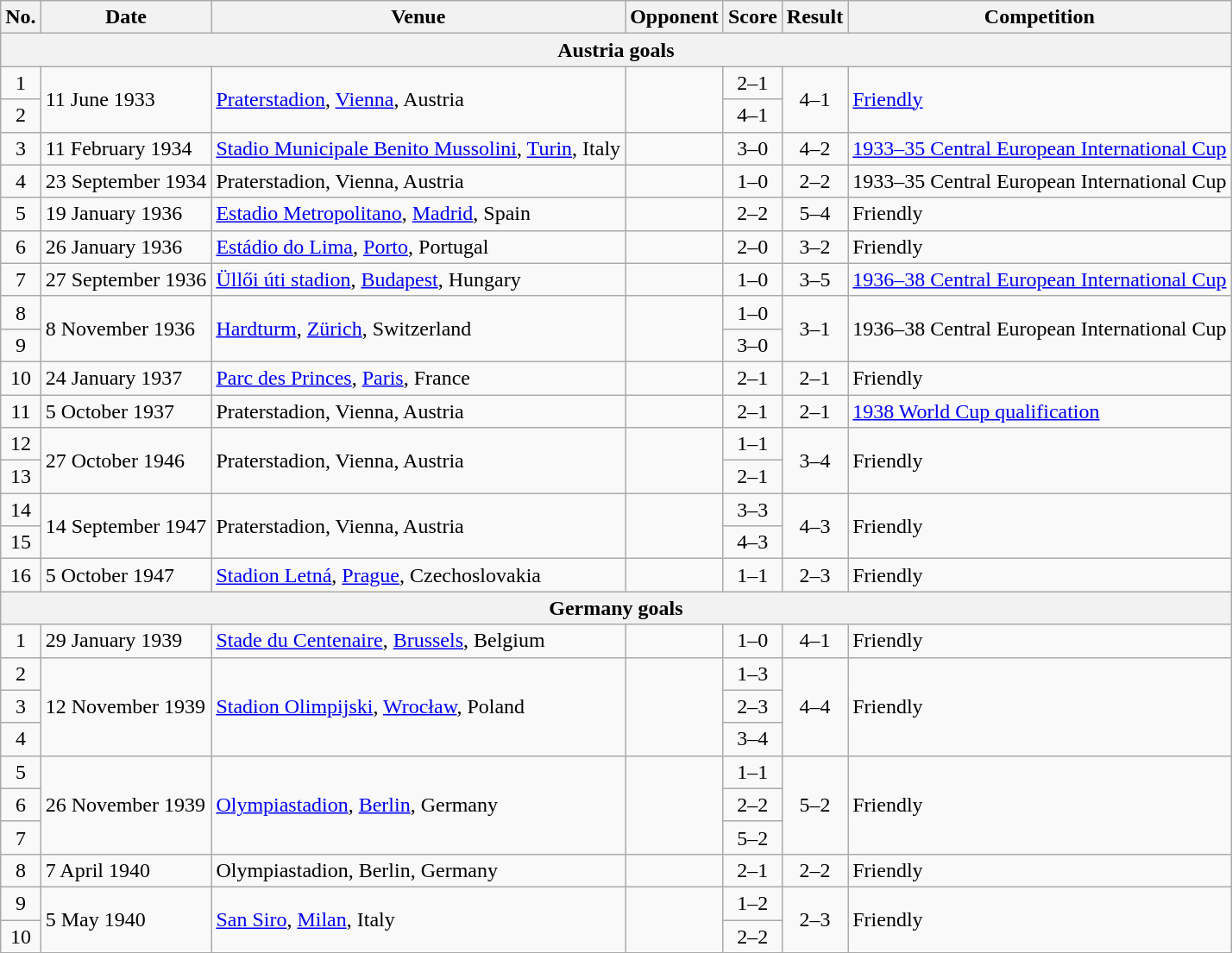<table class="wikitable sortable">
<tr>
<th scope="col">No.</th>
<th scope="col">Date</th>
<th scope="col">Venue</th>
<th scope="col">Opponent</th>
<th scope="col">Score</th>
<th scope="col">Result</th>
<th scope="col">Competition</th>
</tr>
<tr>
<th colspan="7">Austria goals</th>
</tr>
<tr>
<td style="text-align:center">1</td>
<td rowspan="2">11 June 1933</td>
<td rowspan="2"><a href='#'>Praterstadion</a>, <a href='#'>Vienna</a>, Austria</td>
<td rowspan="2"></td>
<td style="text-align:center">2–1</td>
<td rowspan="2" style="text-align:center">4–1</td>
<td rowspan="2"><a href='#'>Friendly</a></td>
</tr>
<tr>
<td style="text-align:center">2</td>
<td style="text-align:center">4–1</td>
</tr>
<tr>
<td style="text-align:center">3</td>
<td>11 February 1934</td>
<td><a href='#'>Stadio Municipale Benito Mussolini</a>, <a href='#'>Turin</a>, Italy</td>
<td></td>
<td style="text-align:center">3–0</td>
<td style="text-align:center">4–2</td>
<td><a href='#'>1933–35 Central European International Cup</a></td>
</tr>
<tr>
<td style="text-align:center">4</td>
<td>23 September 1934</td>
<td>Praterstadion, Vienna, Austria</td>
<td></td>
<td style="text-align:center">1–0</td>
<td style="text-align:center">2–2</td>
<td>1933–35 Central European International Cup</td>
</tr>
<tr>
<td style="text-align:center">5</td>
<td>19 January 1936</td>
<td><a href='#'>Estadio Metropolitano</a>, <a href='#'>Madrid</a>, Spain</td>
<td></td>
<td style="text-align:center">2–2</td>
<td style="text-align:center">5–4</td>
<td>Friendly</td>
</tr>
<tr>
<td style="text-align:center">6</td>
<td>26 January 1936</td>
<td><a href='#'>Estádio do Lima</a>, <a href='#'>Porto</a>, Portugal</td>
<td></td>
<td style="text-align:center">2–0</td>
<td style="text-align:center">3–2</td>
<td>Friendly</td>
</tr>
<tr>
<td style="text-align:center">7</td>
<td>27 September 1936</td>
<td><a href='#'>Üllői úti stadion</a>, <a href='#'>Budapest</a>, Hungary</td>
<td></td>
<td style="text-align:center">1–0</td>
<td style="text-align:center">3–5</td>
<td><a href='#'>1936–38 Central European International Cup</a></td>
</tr>
<tr>
<td style="text-align:center">8</td>
<td rowspan="2">8 November 1936</td>
<td rowspan="2"><a href='#'>Hardturm</a>, <a href='#'>Zürich</a>, Switzerland</td>
<td rowspan="2"></td>
<td style="text-align:center">1–0</td>
<td rowspan="2" style="text-align:center">3–1</td>
<td rowspan="2">1936–38 Central European International Cup</td>
</tr>
<tr>
<td style="text-align:center">9</td>
<td style="text-align:center">3–0</td>
</tr>
<tr>
<td style="text-align:center">10</td>
<td>24 January 1937</td>
<td><a href='#'>Parc des Princes</a>, <a href='#'>Paris</a>, France</td>
<td></td>
<td style="text-align:center">2–1</td>
<td style="text-align:center">2–1</td>
<td>Friendly</td>
</tr>
<tr>
<td style="text-align:center">11</td>
<td>5 October 1937</td>
<td>Praterstadion, Vienna, Austria</td>
<td></td>
<td style="text-align:center">2–1</td>
<td style="text-align:center">2–1</td>
<td><a href='#'>1938 World Cup qualification</a></td>
</tr>
<tr>
<td style="text-align:center">12</td>
<td rowspan="2">27 October 1946</td>
<td rowspan="2">Praterstadion, Vienna, Austria</td>
<td rowspan="2"></td>
<td style="text-align:center">1–1</td>
<td rowspan="2"style="text-align:center">3–4</td>
<td rowspan="2">Friendly</td>
</tr>
<tr>
<td style="text-align:center">13</td>
<td style="text-align:center">2–1</td>
</tr>
<tr>
<td style="text-align:center">14</td>
<td rowspan="2">14 September 1947</td>
<td rowspan="2">Praterstadion, Vienna, Austria</td>
<td rowspan="2"></td>
<td style="text-align:center">3–3</td>
<td rowspan=2 style="text-align:center">4–3</td>
<td rowspan="2">Friendly</td>
</tr>
<tr>
<td style="text-align:center">15</td>
<td style="text-align:center">4–3</td>
</tr>
<tr>
<td style="text-align:center">16</td>
<td>5 October 1947</td>
<td><a href='#'>Stadion Letná</a>, <a href='#'>Prague</a>, Czechoslovakia</td>
<td></td>
<td style="text-align:center">1–1</td>
<td style="text-align:center">2–3</td>
<td>Friendly</td>
</tr>
<tr>
<th colspan="7">Germany goals</th>
</tr>
<tr>
<td style="text-align:center">1</td>
<td>29 January 1939</td>
<td><a href='#'>Stade du Centenaire</a>, <a href='#'>Brussels</a>, Belgium</td>
<td></td>
<td style="text-align:center">1–0</td>
<td style="text-align:center">4–1</td>
<td>Friendly</td>
</tr>
<tr>
<td style="text-align:center">2</td>
<td rowspan="3">12 November 1939</td>
<td rowspan="3"><a href='#'>Stadion Olimpijski</a>, <a href='#'>Wrocław</a>, Poland</td>
<td rowspan="3"></td>
<td style="text-align:center">1–3</td>
<td rowspan="3" style="text-align:center">4–4</td>
<td rowspan="3">Friendly</td>
</tr>
<tr>
<td style="text-align:center">3</td>
<td style="text-align:center">2–3</td>
</tr>
<tr>
<td style="text-align:center">4</td>
<td style="text-align:center">3–4</td>
</tr>
<tr>
<td style="text-align:center">5</td>
<td rowspan="3">26 November 1939</td>
<td rowspan="3"><a href='#'>Olympiastadion</a>, <a href='#'>Berlin</a>, Germany</td>
<td rowspan="3"></td>
<td style="text-align:center">1–1</td>
<td rowspan="3" style="text-align:center">5–2</td>
<td rowspan="3">Friendly</td>
</tr>
<tr>
<td style="text-align:center">6</td>
<td style="text-align:center">2–2</td>
</tr>
<tr>
<td style="text-align:center">7</td>
<td style="text-align:center">5–2</td>
</tr>
<tr>
<td style="text-align:center">8</td>
<td>7 April 1940</td>
<td>Olympiastadion, Berlin, Germany</td>
<td></td>
<td style="text-align:center">2–1</td>
<td style="text-align:center">2–2</td>
<td>Friendly</td>
</tr>
<tr>
<td style="text-align:center">9</td>
<td rowspan="2">5 May 1940</td>
<td rowspan="2"><a href='#'>San Siro</a>, <a href='#'>Milan</a>, Italy</td>
<td rowspan="2"></td>
<td style="text-align:center">1–2</td>
<td rowspan="2" style="text-align:center">2–3</td>
<td rowspan="2">Friendly</td>
</tr>
<tr>
<td style="text-align:center">10</td>
<td style="text-align:center">2–2</td>
</tr>
</table>
